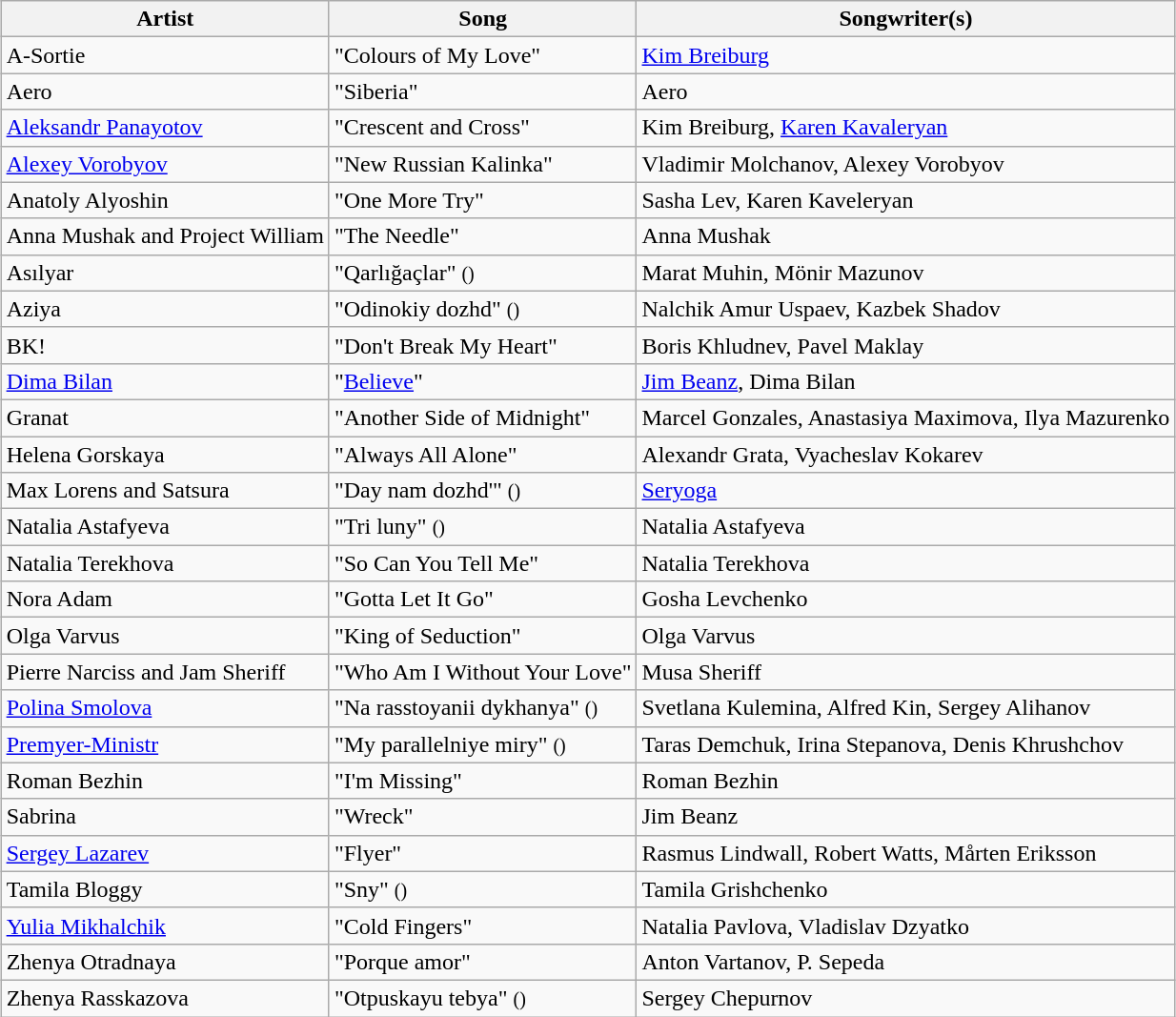<table class="sortable wikitable" style="margin: 1em auto 1em auto;">
<tr>
<th>Artist</th>
<th>Song</th>
<th>Songwriter(s)</th>
</tr>
<tr>
<td>A-Sortie</td>
<td>"Colours of My Love"</td>
<td><a href='#'>Kim Breiburg</a></td>
</tr>
<tr>
<td>Aero</td>
<td>"Siberia"</td>
<td>Aero</td>
</tr>
<tr>
<td><a href='#'>Aleksandr Panayotov</a></td>
<td>"Crescent and Cross"</td>
<td>Kim Breiburg, <a href='#'>Karen Kavaleryan</a></td>
</tr>
<tr>
<td><a href='#'>Alexey Vorobyov</a></td>
<td>"New Russian Kalinka"</td>
<td>Vladimir Molchanov, Alexey Vorobyov</td>
</tr>
<tr>
<td>Anatoly Alyoshin</td>
<td>"One More Try"</td>
<td>Sasha Lev, Karen Kaveleryan</td>
</tr>
<tr>
<td>Anna Mushak and Project William</td>
<td>"The Needle"</td>
<td>Anna Mushak</td>
</tr>
<tr>
<td>Asılyar</td>
<td>"Qarlığaçlar" <small>()</small></td>
<td>Marat Muhin, Mönir Mazunov</td>
</tr>
<tr>
<td>Aziya</td>
<td>"Odinokiy dozhd" <small>()</small></td>
<td>Nalchik Amur Uspaev, Kazbek Shadov</td>
</tr>
<tr>
<td>BK!</td>
<td>"Don't Break My Heart"</td>
<td>Boris Khludnev, Pavel Maklay</td>
</tr>
<tr>
<td><a href='#'>Dima Bilan</a></td>
<td>"<a href='#'>Believe</a>"</td>
<td><a href='#'>Jim Beanz</a>, Dima Bilan</td>
</tr>
<tr>
<td>Granat</td>
<td>"Another Side of Midnight"</td>
<td>Marcel Gonzales, Anastasiya Maximova, Ilya Mazurenko</td>
</tr>
<tr>
<td>Helena Gorskaya</td>
<td>"Always All Alone"</td>
<td>Alexandr Grata, Vyacheslav Kokarev</td>
</tr>
<tr>
<td>Max Lorens and Satsura</td>
<td>"Day nam dozhd'" <small>()</small></td>
<td><a href='#'>Seryoga</a></td>
</tr>
<tr>
<td>Natalia Astafyeva</td>
<td>"Tri luny" <small>()</small></td>
<td>Natalia Astafyeva</td>
</tr>
<tr>
<td>Natalia Terekhova</td>
<td>"So Can You Tell Me"</td>
<td>Natalia Terekhova</td>
</tr>
<tr>
<td>Nora Adam</td>
<td>"Gotta Let It Go"</td>
<td>Gosha Levchenko</td>
</tr>
<tr>
<td>Olga Varvus</td>
<td>"King of Seduction"</td>
<td>Olga Varvus</td>
</tr>
<tr>
<td>Pierre Narciss and Jam Sheriff</td>
<td>"Who Am I Without Your Love"</td>
<td>Musa Sheriff</td>
</tr>
<tr>
<td><a href='#'>Polina Smolova</a></td>
<td>"Na rasstoyanii dykhanya" <small>()</small></td>
<td>Svetlana Kulemina, Alfred Kin, Sergey Alihanov</td>
</tr>
<tr>
<td><a href='#'>Premyer-Ministr</a></td>
<td>"My parallelniye miry" <small>()</small></td>
<td>Taras Demchuk, Irina Stepanova, Denis Khrushchov</td>
</tr>
<tr>
<td>Roman Bezhin</td>
<td>"I'm Missing"</td>
<td>Roman Bezhin</td>
</tr>
<tr>
<td>Sabrina</td>
<td>"Wreck"</td>
<td>Jim Beanz</td>
</tr>
<tr>
<td><a href='#'>Sergey Lazarev</a></td>
<td>"Flyer"</td>
<td>Rasmus Lindwall, Robert Watts, Mårten Eriksson</td>
</tr>
<tr>
<td>Tamila Bloggy</td>
<td>"Sny" <small>()</small></td>
<td>Tamila Grishchenko</td>
</tr>
<tr>
<td><a href='#'>Yulia Mikhalchik</a></td>
<td>"Cold Fingers"</td>
<td>Natalia Pavlova, Vladislav Dzyatko</td>
</tr>
<tr>
<td>Zhenya Otradnaya</td>
<td>"Porque amor"</td>
<td>Anton Vartanov, P. Sepeda</td>
</tr>
<tr>
<td>Zhenya Rasskazova</td>
<td>"Otpuskayu tebya" <small>()</small></td>
<td>Sergey Chepurnov</td>
</tr>
</table>
